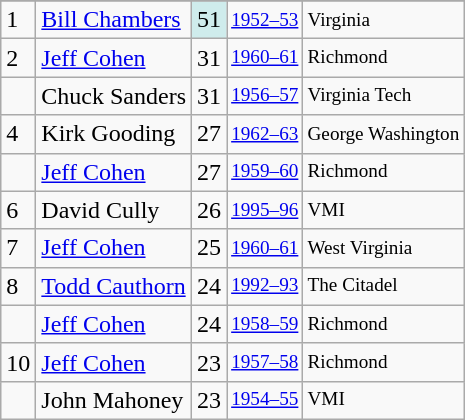<table class="wikitable">
<tr>
</tr>
<tr>
<td>1</td>
<td><a href='#'>Bill Chambers</a></td>
<td style="background-color:#CFECEC">51</td>
<td style="font-size:80%;"><a href='#'>1952–53</a></td>
<td style="font-size:80%;">Virginia</td>
</tr>
<tr>
<td>2</td>
<td><a href='#'>Jeff Cohen</a></td>
<td>31</td>
<td style="font-size:80%;"><a href='#'>1960–61</a></td>
<td style="font-size:80%;">Richmond</td>
</tr>
<tr>
<td></td>
<td>Chuck Sanders</td>
<td>31</td>
<td style="font-size:80%;"><a href='#'>1956–57</a></td>
<td style="font-size:80%;">Virginia Tech</td>
</tr>
<tr>
<td>4</td>
<td>Kirk Gooding</td>
<td>27</td>
<td style="font-size:80%;"><a href='#'>1962–63</a></td>
<td style="font-size:80%;">George Washington</td>
</tr>
<tr>
<td></td>
<td><a href='#'>Jeff Cohen</a></td>
<td>27</td>
<td style="font-size:80%;"><a href='#'>1959–60</a></td>
<td style="font-size:80%;">Richmond</td>
</tr>
<tr>
<td>6</td>
<td>David Cully</td>
<td>26</td>
<td style="font-size:80%;"><a href='#'>1995–96</a></td>
<td style="font-size:80%;">VMI</td>
</tr>
<tr>
<td>7</td>
<td><a href='#'>Jeff Cohen</a></td>
<td>25</td>
<td style="font-size:80%;"><a href='#'>1960–61</a></td>
<td style="font-size:80%;">West Virginia</td>
</tr>
<tr>
<td>8</td>
<td><a href='#'>Todd Cauthorn</a></td>
<td>24</td>
<td style="font-size:80%;"><a href='#'>1992–93</a></td>
<td style="font-size:80%;">The Citadel</td>
</tr>
<tr>
<td></td>
<td><a href='#'>Jeff Cohen</a></td>
<td>24</td>
<td style="font-size:80%;"><a href='#'>1958–59</a></td>
<td style="font-size:80%;">Richmond</td>
</tr>
<tr>
<td>10</td>
<td><a href='#'>Jeff Cohen</a></td>
<td>23</td>
<td style="font-size:80%;"><a href='#'>1957–58</a></td>
<td style="font-size:80%;">Richmond</td>
</tr>
<tr>
<td></td>
<td>John Mahoney</td>
<td>23</td>
<td style="font-size:80%;"><a href='#'>1954–55</a></td>
<td style="font-size:80%;">VMI</td>
</tr>
</table>
